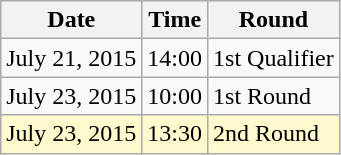<table class="wikitable">
<tr>
<th>Date</th>
<th>Time</th>
<th>Round</th>
</tr>
<tr>
<td>July 21, 2015</td>
<td>14:00</td>
<td>1st Qualifier</td>
</tr>
<tr>
<td>July 23, 2015</td>
<td>10:00</td>
<td>1st Round</td>
</tr>
<tr style=background:lemonchiffon>
<td>July 23, 2015</td>
<td>13:30</td>
<td>2nd Round</td>
</tr>
</table>
